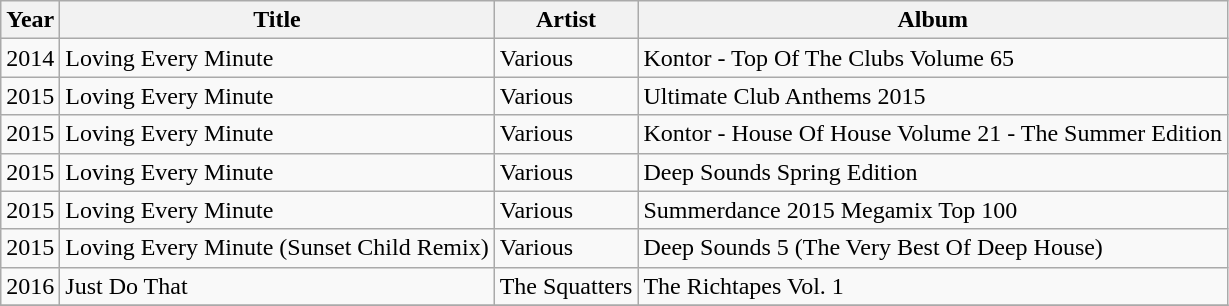<table class="wikitable">
<tr>
<th>Year</th>
<th>Title</th>
<th>Artist</th>
<th>Album</th>
</tr>
<tr>
<td>2014</td>
<td>Loving Every Minute</td>
<td>Various</td>
<td>Kontor - Top Of The Clubs Volume 65</td>
</tr>
<tr>
<td>2015</td>
<td>Loving Every Minute</td>
<td>Various</td>
<td>Ultimate Club Anthems 2015</td>
</tr>
<tr>
<td>2015</td>
<td>Loving Every Minute</td>
<td>Various</td>
<td>Kontor - House Of House Volume 21 - The Summer Edition</td>
</tr>
<tr>
<td>2015</td>
<td>Loving Every Minute</td>
<td>Various</td>
<td>Deep Sounds Spring Edition</td>
</tr>
<tr>
<td>2015</td>
<td>Loving Every Minute</td>
<td>Various</td>
<td>Summerdance 2015 Megamix Top 100</td>
</tr>
<tr>
<td>2015</td>
<td>Loving Every Minute (Sunset Child Remix)</td>
<td>Various</td>
<td>Deep Sounds 5 (The Very Best Of Deep House)</td>
</tr>
<tr>
<td>2016</td>
<td>Just Do That</td>
<td>The Squatters</td>
<td>The Richtapes Vol. 1</td>
</tr>
<tr>
</tr>
</table>
